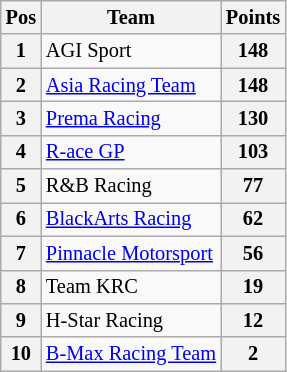<table class="wikitable" style="font-size: 85%">
<tr>
<th>Pos</th>
<th>Team</th>
<th>Points</th>
</tr>
<tr>
<th>1</th>
<td> AGI Sport</td>
<th>148</th>
</tr>
<tr>
<th>2</th>
<td> <a href='#'>Asia Racing Team</a></td>
<th>148</th>
</tr>
<tr>
<th>3</th>
<td> <a href='#'>Prema Racing</a></td>
<th>130</th>
</tr>
<tr>
<th>4</th>
<td> <a href='#'>R-ace GP</a></td>
<th>103</th>
</tr>
<tr>
<th>5</th>
<td> R&B Racing</td>
<th>77</th>
</tr>
<tr>
<th>6</th>
<td> <a href='#'>BlackArts Racing</a></td>
<th>62</th>
</tr>
<tr>
<th>7</th>
<td> <a href='#'>Pinnacle Motorsport</a></td>
<th>56</th>
</tr>
<tr>
<th>8</th>
<td> Team KRC</td>
<th>19</th>
</tr>
<tr>
<th>9</th>
<td> H-Star Racing</td>
<th>12</th>
</tr>
<tr>
<th>10</th>
<td> <a href='#'>B-Max Racing Team</a></td>
<th>2</th>
</tr>
</table>
